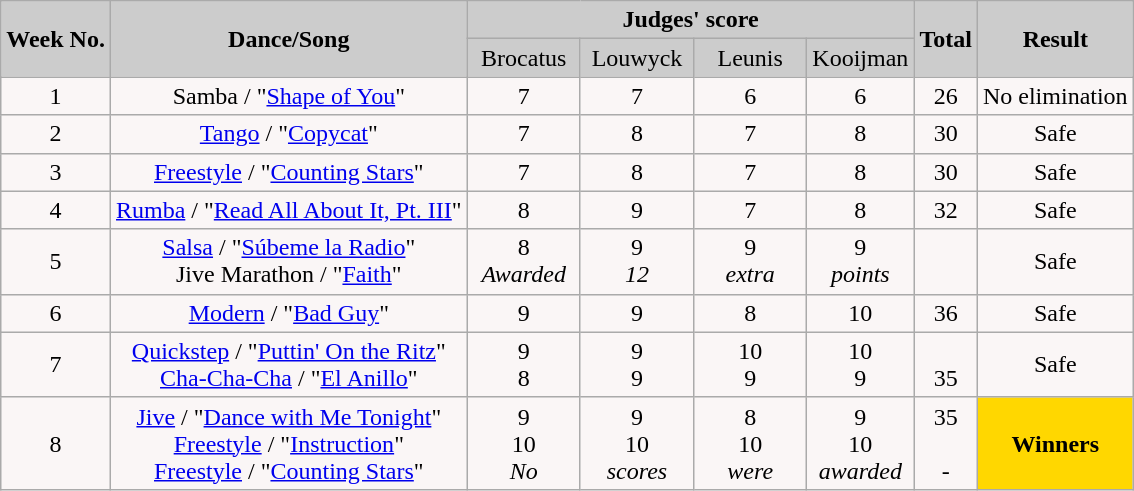<table class="wikitable collapsible">
<tr>
<th rowspan="2" style="background:#ccc; text-align:Center;"><strong>Week No.</strong></th>
<th rowspan="2" style="background:#ccc; text-align:Center;"><strong>Dance/Song</strong></th>
<th colspan="4" style="background:#ccc; text-align:Center;"><strong>Judges' score</strong></th>
<th rowspan="2" style="background:#ccc; text-align:Center;"><strong>Total</strong></th>
<th rowspan="2" style="background:#ccc; text-align:Center;"><strong>Result</strong></th>
</tr>
<tr style="text-align:center; background:#ccc;">
<td style="width:10%; ">Brocatus</td>
<td style="width:10%; ">Louwyck</td>
<td style="width:10%; ">Leunis</td>
<td>Kooijman</td>
</tr>
<tr style="text-align:center; background:#faf6f6;">
<td>1</td>
<td>Samba / "<a href='#'>Shape of You</a>"</td>
<td>7</td>
<td>7</td>
<td>6</td>
<td>6</td>
<td>26</td>
<td>No elimination</td>
</tr>
<tr style="text-align:center; background:#faf6f6;">
<td>2</td>
<td><a href='#'>Tango</a> / "<a href='#'>Copycat</a>"</td>
<td>7</td>
<td>8</td>
<td>7</td>
<td>8</td>
<td>30</td>
<td>Safe</td>
</tr>
<tr style="text-align:center; background:#faf6f6;">
<td>3</td>
<td><a href='#'>Freestyle</a> / "<a href='#'>Counting Stars</a>"</td>
<td>7</td>
<td>8</td>
<td>7</td>
<td>8</td>
<td>30</td>
<td>Safe</td>
</tr>
<tr style="text-align:center; background:#faf6f6;">
<td>4</td>
<td><a href='#'>Rumba</a> / "<a href='#'>Read All About It, Pt. III</a>"</td>
<td>8</td>
<td>9</td>
<td>7</td>
<td>8</td>
<td>32</td>
<td>Safe</td>
</tr>
<tr style="text-align:center; background:#faf6f6;">
<td>5</td>
<td><a href='#'>Salsa</a> / "<a href='#'>Súbeme la Radio</a>"<br>Jive Marathon / "<a href='#'>Faith</a>"</td>
<td>8<br><em>Awarded</em></td>
<td>9<br><em>12</em></td>
<td>9<br><em>extra</em></td>
<td>9<br><em>points</em></td>
<td><br></td>
<td>Safe</td>
</tr>
<tr style="text-align:center; background:#faf6f6;">
<td>6</td>
<td><a href='#'>Modern</a> / "<a href='#'>Bad Guy</a>"</td>
<td>9</td>
<td>9</td>
<td>8</td>
<td>10</td>
<td>36</td>
<td>Safe</td>
</tr>
<tr style="text-align:center; background:#faf6f6;">
<td>7</td>
<td><a href='#'>Quickstep</a> / "<a href='#'>Puttin' On the Ritz</a>"<br><a href='#'>Cha-Cha-Cha</a> / "<a href='#'>El Anillo</a>"</td>
<td>9<br>8</td>
<td>9<br>9</td>
<td>10<br>9</td>
<td>10<br>9</td>
<td><br>35</td>
<td>Safe</td>
</tr>
<tr style="text-align:center; background:#faf6f6;">
<td>8</td>
<td><a href='#'>Jive</a> / "<a href='#'>Dance with Me Tonight</a>"<br><a href='#'>Freestyle</a> / "<a href='#'>Instruction</a>"<br><a href='#'>Freestyle</a> / "<a href='#'>Counting Stars</a>"</td>
<td>9<br>10<br><em>No</em></td>
<td>9<br>10<br><em>scores</em></td>
<td>8<br>10<br><em>were</em></td>
<td>9<br>10<br><em>awarded</em></td>
<td>35<br><br>-</td>
<td bgcolor="gold"><strong>Winners</strong></td>
</tr>
</table>
